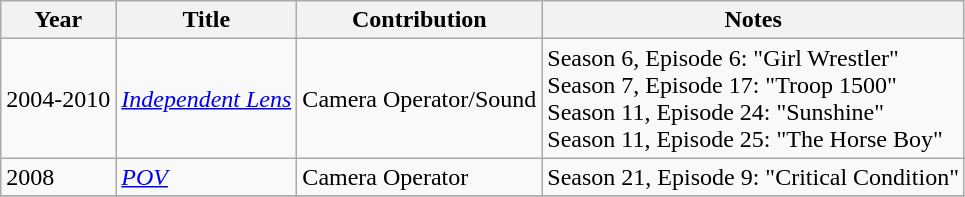<table class="wikitable sortable">
<tr>
<th>Year</th>
<th>Title</th>
<th>Contribution</th>
<th class="unsortable">Notes</th>
</tr>
<tr>
<td>2004-2010</td>
<td><em><a href='#'>Independent Lens</a></em></td>
<td>Camera Operator/Sound</td>
<td>Season 6, Episode 6: "Girl Wrestler"<br>Season 7, Episode 17: "Troop 1500"<br>Season 11, Episode 24: "Sunshine"<br>Season 11, Episode 25: "The Horse Boy"</td>
</tr>
<tr>
<td>2008</td>
<td><em><a href='#'>POV</a></em></td>
<td>Camera Operator</td>
<td>Season 21, Episode 9: "Critical Condition"</td>
</tr>
<tr>
</tr>
</table>
